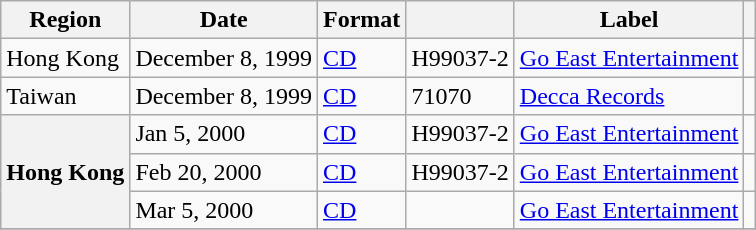<table class="wikitable plainrowheaders">
<tr>
<th scope="col">Region</th>
<th scope="col">Date</th>
<th scope="col">Format</th>
<th scope="col"></th>
<th scope="col">Label</th>
<th scope="col"></th>
</tr>
<tr>
<td>Hong Kong</td>
<td>December 8, 1999</td>
<td><a href='#'>CD</a></td>
<td>H99037-2</td>
<td><a href='#'>Go East Entertainment</a></td>
<td align="center"></td>
</tr>
<tr>
<td>Taiwan</td>
<td>December 8, 1999</td>
<td><a href='#'>CD</a></td>
<td>71070</td>
<td><a href='#'>Decca Records</a></td>
<td align="center"></td>
</tr>
<tr>
<th scope="row" rowspan="3">Hong Kong</th>
<td>Jan 5, 2000</td>
<td><a href='#'>CD</a></td>
<td>H99037-2</td>
<td><a href='#'>Go East Entertainment</a></td>
<td align="center"></td>
</tr>
<tr>
<td>Feb 20, 2000</td>
<td><a href='#'>CD</a></td>
<td>H99037-2</td>
<td><a href='#'>Go East Entertainment</a></td>
<td align="center"></td>
</tr>
<tr>
<td>Mar 5, 2000</td>
<td><a href='#'>CD</a></td>
<td></td>
<td><a href='#'>Go East Entertainment</a></td>
<td align="center"></td>
</tr>
<tr>
</tr>
</table>
